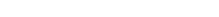<table style="width:22%; text-align:center;">
<tr style="color:white;">
<td style="background:"><strong>5</strong></td>
<td style="background:"><strong>3</strong></td>
</tr>
</table>
